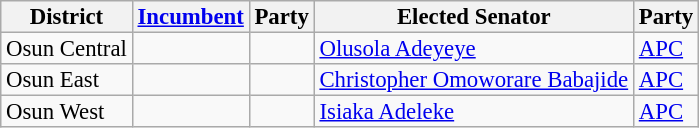<table class="sortable wikitable" style="font-size:95%;line-height:14px;">
<tr>
<th class="unsortable">District</th>
<th class="unsortable"><a href='#'>Incumbent</a></th>
<th>Party</th>
<th class="unsortable">Elected Senator</th>
<th>Party</th>
</tr>
<tr>
<td>Osun Central</td>
<td></td>
<td></td>
<td><a href='#'>Olusola Adeyeye</a></td>
<td><a href='#'>APC</a></td>
</tr>
<tr>
<td>Osun East</td>
<td></td>
<td></td>
<td><a href='#'>Christopher Omoworare Babajide</a></td>
<td><a href='#'>APC</a></td>
</tr>
<tr>
<td>Osun West</td>
<td></td>
<td></td>
<td><a href='#'>Isiaka Adeleke</a></td>
<td><a href='#'>APC</a></td>
</tr>
</table>
